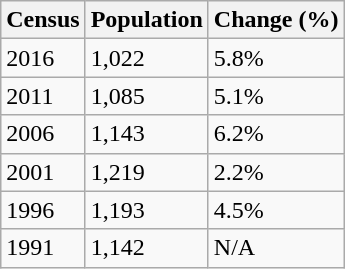<table class="wikitable">
<tr>
<th>Census</th>
<th>Population</th>
<th>Change (%)</th>
</tr>
<tr>
<td>2016</td>
<td>1,022</td>
<td>5.8%</td>
</tr>
<tr>
<td>2011</td>
<td>1,085</td>
<td>5.1%</td>
</tr>
<tr>
<td>2006</td>
<td>1,143</td>
<td>6.2%</td>
</tr>
<tr>
<td>2001</td>
<td>1,219</td>
<td>2.2%</td>
</tr>
<tr>
<td>1996</td>
<td>1,193</td>
<td>4.5%</td>
</tr>
<tr>
<td>1991</td>
<td>1,142</td>
<td>N/A</td>
</tr>
</table>
